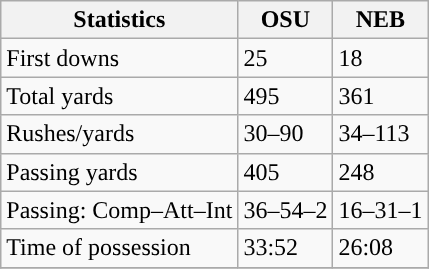<table class="wikitable" style="float: left;">
<tr>
<th>Statistics</th>
<th>OSU</th>
<th>NEB</th>
</tr>
<tr>
<td>First downs</td>
<td>25</td>
<td>18</td>
</tr>
<tr>
<td>Total yards</td>
<td>495</td>
<td>361</td>
</tr>
<tr>
<td>Rushes/yards</td>
<td>30–90</td>
<td>34–113</td>
</tr>
<tr>
<td>Passing yards</td>
<td>405</td>
<td>248</td>
</tr>
<tr>
<td>Passing: Comp–Att–Int</td>
<td>36–54–2</td>
<td>16–31–1</td>
</tr>
<tr>
<td>Time of possession</td>
<td>33:52</td>
<td>26:08</td>
</tr>
<tr>
</tr>
</table>
